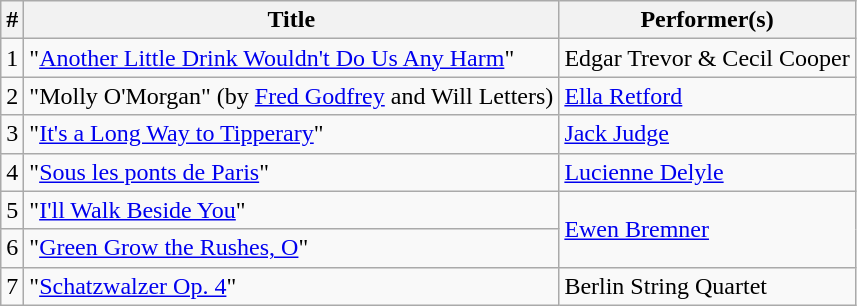<table class="wikitable">
<tr>
<th style="text-align:center;">#</th>
<th style="text-align:center;">Title</th>
<th style="text-align:center;">Performer(s)</th>
</tr>
<tr>
<td>1</td>
<td>"<a href='#'>Another Little Drink Wouldn't Do Us Any Harm</a>"</td>
<td>Edgar Trevor & Cecil Cooper</td>
</tr>
<tr>
<td>2</td>
<td>"Molly O'Morgan" (by <a href='#'>Fred Godfrey</a> and Will Letters)</td>
<td><a href='#'>Ella Retford</a></td>
</tr>
<tr>
<td>3</td>
<td>"<a href='#'>It's a Long Way to Tipperary</a>"</td>
<td><a href='#'>Jack Judge</a></td>
</tr>
<tr>
<td>4</td>
<td>"<a href='#'>Sous les ponts de Paris</a>"</td>
<td><a href='#'>Lucienne Delyle</a></td>
</tr>
<tr>
<td>5</td>
<td>"<a href='#'>I'll Walk Beside You</a>"</td>
<td rowspan="2"><a href='#'>Ewen Bremner</a></td>
</tr>
<tr>
<td>6</td>
<td>"<a href='#'>Green Grow the Rushes, O</a>"</td>
</tr>
<tr>
<td>7</td>
<td>"<a href='#'>Schatzwalzer Op. 4</a>"</td>
<td>Berlin String Quartet</td>
</tr>
</table>
